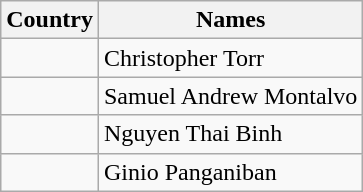<table class="wikitable">
<tr>
<th>Country</th>
<th>Names</th>
</tr>
<tr>
<td></td>
<td>Christopher Torr</td>
</tr>
<tr>
<td></td>
<td>Samuel Andrew Montalvo</td>
</tr>
<tr>
<td></td>
<td>Nguyen Thai Binh</td>
</tr>
<tr>
<td></td>
<td>Ginio Panganiban</td>
</tr>
</table>
